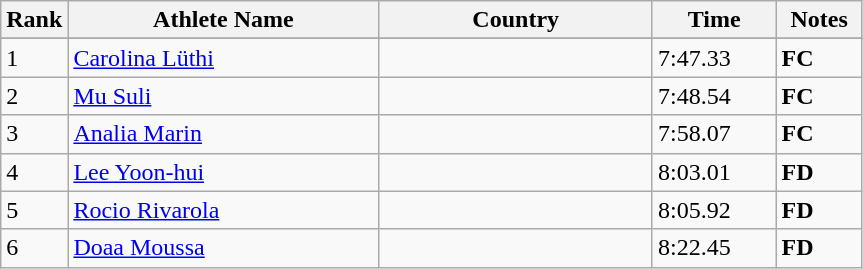<table class="wikitable sortable">
<tr>
<th width=25>Rank</th>
<th width=200>Athlete Name</th>
<th width=175>Country</th>
<th width=75>Time</th>
<th width=50>Notes</th>
</tr>
<tr>
</tr>
<tr>
<td>1</td>
<td><a href='#'>Carolina Lüthi</a></td>
<td></td>
<td>7:47.33</td>
<td><strong>FC</strong></td>
</tr>
<tr>
<td>2</td>
<td><a href='#'>Mu Suli</a></td>
<td></td>
<td>7:48.54</td>
<td><strong>FC</strong></td>
</tr>
<tr>
<td>3</td>
<td><a href='#'>Analia Marin</a></td>
<td></td>
<td>7:58.07</td>
<td><strong>FC</strong></td>
</tr>
<tr>
<td>4</td>
<td><a href='#'>Lee Yoon-hui</a></td>
<td></td>
<td>8:03.01</td>
<td><strong>FD</strong></td>
</tr>
<tr>
<td>5</td>
<td><a href='#'>Rocio Rivarola</a></td>
<td></td>
<td>8:05.92</td>
<td><strong>FD</strong></td>
</tr>
<tr>
<td>6</td>
<td><a href='#'>Doaa Moussa</a></td>
<td></td>
<td>8:22.45</td>
<td><strong>FD</strong></td>
</tr>
</table>
